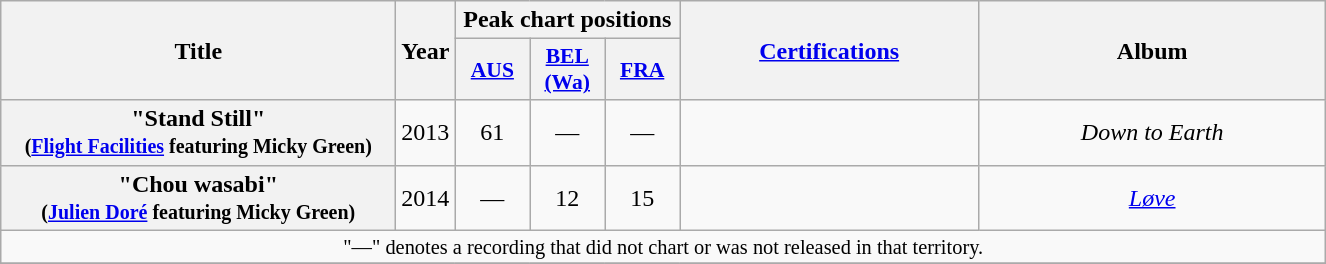<table class="wikitable plainrowheaders" style="text-align:center;" border="1">
<tr>
<th scope="col" rowspan="2" style="width:16em;">Title</th>
<th scope="col" rowspan="2" style="width:1em;">Year</th>
<th scope="col" colspan="3">Peak chart positions</th>
<th scope="col" rowspan="2" style="width:12em;"><a href='#'>Certifications</a></th>
<th scope="col" rowspan="2" style="width:14em;">Album</th>
</tr>
<tr>
<th scope="col" style="width:3em;font-size:90%;"><a href='#'>AUS</a><br></th>
<th scope="col" style="width:3em;font-size:90%;"><a href='#'>BEL<br>(Wa)</a><br></th>
<th scope="col" style="width:3em;font-size:90%;"><a href='#'>FRA</a><br></th>
</tr>
<tr>
<th scope="row">"Stand Still"<br><small>(<a href='#'>Flight Facilities</a> featuring Micky Green)</small></th>
<td>2013</td>
<td>61</td>
<td>—</td>
<td>—</td>
<td></td>
<td><em>Down to Earth</em></td>
</tr>
<tr>
<th scope="row">"Chou wasabi"<br><small>(<a href='#'>Julien Doré</a> featuring Micky Green)</small></th>
<td>2014</td>
<td>—</td>
<td>12</td>
<td>15</td>
<td></td>
<td><em><a href='#'>Løve</a></em></td>
</tr>
<tr>
<td colspan="7" style="font-size:85%">"—" denotes a recording that did not chart or was not released in that territory.</td>
</tr>
<tr>
</tr>
</table>
